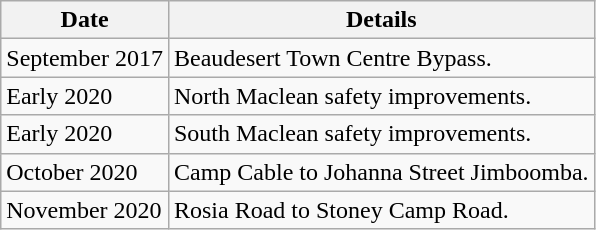<table class="wikitable">
<tr>
<th>Date</th>
<th>Details</th>
</tr>
<tr>
<td>September 2017</td>
<td>Beaudesert Town Centre Bypass.</td>
</tr>
<tr>
<td>Early 2020</td>
<td>North Maclean safety improvements.</td>
</tr>
<tr>
<td>Early 2020</td>
<td>South Maclean safety improvements.</td>
</tr>
<tr>
<td>October 2020</td>
<td>Camp Cable to Johanna Street Jimboomba.</td>
</tr>
<tr>
<td>November 2020</td>
<td>Rosia Road to Stoney Camp Road.</td>
</tr>
</table>
